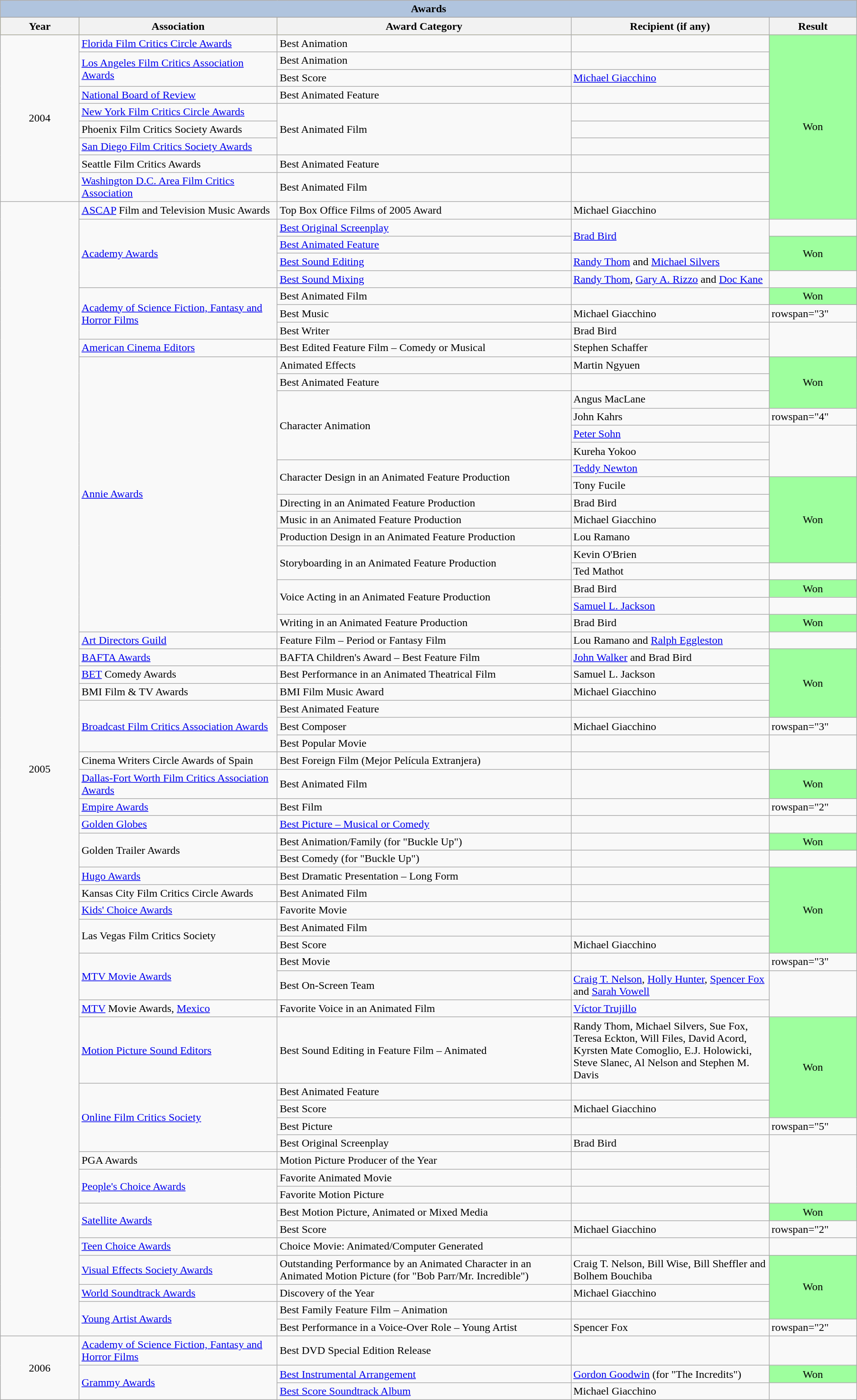<table class="wikitable sortable" style="width:100%;">
<tr style="background:#ccc; text-align:center;">
<th colspan="5" style="background: LightSteelBlue;">Awards</th>
</tr>
<tr style="background:#ccc; text-align:center;">
</tr>
<tr ---- bgcolor="#BRBG16">
<th width="075"><strong>Year</strong></th>
<th width="200"><strong>Association</strong></th>
<th width="300"><strong>Award Category</strong></th>
<th width="200"><strong>Recipient (if any)</strong></th>
<th width="80"><strong>Result</strong></th>
</tr>
<tr>
<td rowspan="9" style="text-align:center;">2004</td>
<td><a href='#'>Florida Film Critics Circle Awards</a></td>
<td>Best Animation</td>
<td></td>
<td rowspan="10" style="background:#9EFF9E;color:#000;vertical-align:middle;text-align:center;" class="yes table-yes2 notheme">Won</td>
</tr>
<tr>
<td rowspan="2"><a href='#'>Los Angeles Film Critics Association Awards</a></td>
<td>Best Animation</td>
<td></td>
</tr>
<tr>
<td>Best Score</td>
<td><a href='#'>Michael Giacchino</a></td>
</tr>
<tr>
<td><a href='#'>National Board of Review</a></td>
<td>Best Animated Feature</td>
<td></td>
</tr>
<tr>
<td><a href='#'>New York Film Critics Circle Awards</a></td>
<td rowspan=3>Best Animated Film</td>
<td></td>
</tr>
<tr>
<td>Phoenix Film Critics Society Awards</td>
<td></td>
</tr>
<tr>
<td><a href='#'>San Diego Film Critics Society Awards</a></td>
<td></td>
</tr>
<tr>
<td>Seattle Film Critics Awards</td>
<td>Best Animated Feature</td>
<td></td>
</tr>
<tr>
<td><a href='#'>Washington D.C. Area Film Critics Association</a></td>
<td>Best Animated Film</td>
<td></td>
</tr>
<tr>
<td rowspan="61" style="text-align:center;">2005</td>
<td><a href='#'>ASCAP</a> Film and Television Music Awards</td>
<td>Top Box Office Films of 2005 Award</td>
<td>Michael Giacchino</td>
</tr>
<tr>
<td rowspan="4"><a href='#'>Academy Awards</a></td>
<td><a href='#'>Best Original Screenplay</a></td>
<td rowspan="2"><a href='#'>Brad Bird</a></td>
<td></td>
</tr>
<tr>
<td><a href='#'>Best Animated Feature</a></td>
<td rowspan="2" style="background:#9EFF9E;color:#000;vertical-align:middle;text-align:center;" class="yes table-yes2 notheme">Won</td>
</tr>
<tr>
<td><a href='#'>Best Sound Editing</a></td>
<td><a href='#'>Randy Thom</a> and <a href='#'>Michael Silvers</a></td>
</tr>
<tr>
<td><a href='#'>Best Sound Mixing</a></td>
<td><a href='#'>Randy Thom</a>, <a href='#'>Gary A. Rizzo</a> and <a href='#'>Doc Kane</a></td>
<td></td>
</tr>
<tr>
<td rowspan="3"><a href='#'>Academy of Science Fiction, Fantasy and Horror Films</a></td>
<td>Best Animated Film</td>
<td></td>
<td style="background:#9EFF9E;color:#000;vertical-align:middle;text-align:center;" class="yes table-yes2 notheme">Won</td>
</tr>
<tr>
<td>Best Music</td>
<td>Michael Giacchino</td>
<td>rowspan="3" </td>
</tr>
<tr>
<td>Best Writer</td>
<td>Brad Bird</td>
</tr>
<tr>
<td><a href='#'>American Cinema Editors</a></td>
<td>Best Edited Feature Film – Comedy or Musical</td>
<td>Stephen Schaffer</td>
</tr>
<tr>
<td rowspan="16"><a href='#'>Annie Awards</a></td>
<td>Animated Effects</td>
<td>Martin Ngyuen</td>
<td rowspan="3" style="background:#9EFF9E;color:#000;vertical-align:middle;text-align:center;" class="yes table-yes2 notheme">Won</td>
</tr>
<tr>
<td>Best Animated Feature</td>
<td></td>
</tr>
<tr>
<td rowspan=4>Character Animation</td>
<td>Angus MacLane</td>
</tr>
<tr>
<td>John Kahrs</td>
<td>rowspan="4" </td>
</tr>
<tr>
<td><a href='#'>Peter Sohn</a></td>
</tr>
<tr>
<td>Kureha Yokoo</td>
</tr>
<tr>
<td rowspan=2>Character Design in an Animated Feature Production</td>
<td><a href='#'>Teddy Newton</a></td>
</tr>
<tr>
<td>Tony Fucile</td>
<td rowspan="5" style="background:#9EFF9E;color:#000;vertical-align:middle;text-align:center;" class="yes table-yes2 notheme">Won</td>
</tr>
<tr>
<td>Directing in an Animated Feature Production</td>
<td>Brad Bird</td>
</tr>
<tr>
<td>Music in an Animated Feature Production</td>
<td>Michael Giacchino</td>
</tr>
<tr>
<td>Production Design in an Animated Feature Production</td>
<td>Lou Ramano</td>
</tr>
<tr>
<td rowspan="2">Storyboarding in an Animated Feature Production</td>
<td>Kevin O'Brien</td>
</tr>
<tr>
<td>Ted Mathot</td>
<td></td>
</tr>
<tr>
<td rowspan=2>Voice Acting in an Animated Feature Production</td>
<td>Brad Bird</td>
<td style="background:#9EFF9E;color:#000;vertical-align:middle;text-align:center;" class="yes table-yes2 notheme">Won</td>
</tr>
<tr>
<td><a href='#'>Samuel L. Jackson</a></td>
<td></td>
</tr>
<tr>
<td>Writing in an Animated Feature Production</td>
<td>Brad Bird</td>
<td style="background:#9EFF9E;color:#000;vertical-align:middle;text-align:center;" class="yes table-yes2 notheme">Won</td>
</tr>
<tr>
<td><a href='#'>Art Directors Guild</a></td>
<td>Feature Film – Period or Fantasy Film</td>
<td>Lou Ramano and <a href='#'>Ralph Eggleston</a></td>
<td></td>
</tr>
<tr>
<td><a href='#'>BAFTA Awards</a></td>
<td>BAFTA Children's Award – Best Feature Film</td>
<td><a href='#'>John Walker</a> and Brad Bird</td>
<td rowspan="4" style="background:#9EFF9E;color:#000;vertical-align:middle;text-align:center;" class="yes table-yes2 notheme">Won</td>
</tr>
<tr>
<td><a href='#'>BET</a> Comedy Awards</td>
<td>Best Performance in an Animated Theatrical Film</td>
<td>Samuel L. Jackson</td>
</tr>
<tr>
<td>BMI Film & TV Awards</td>
<td>BMI Film Music Award</td>
<td>Michael Giacchino</td>
</tr>
<tr>
<td rowspan="3"><a href='#'>Broadcast Film Critics Association Awards</a></td>
<td>Best Animated Feature</td>
<td></td>
</tr>
<tr>
<td>Best Composer</td>
<td>Michael Giacchino</td>
<td>rowspan="3" </td>
</tr>
<tr>
<td>Best Popular Movie</td>
<td></td>
</tr>
<tr>
<td>Cinema Writers Circle Awards of Spain</td>
<td>Best Foreign Film (Mejor Película Extranjera)</td>
<td></td>
</tr>
<tr>
<td><a href='#'>Dallas-Fort Worth Film Critics Association Awards</a></td>
<td>Best Animated Film</td>
<td></td>
<td style="background:#9EFF9E;color:#000;vertical-align:middle;text-align:center;" class="yes table-yes2 notheme">Won</td>
</tr>
<tr>
<td><a href='#'>Empire Awards</a></td>
<td>Best Film</td>
<td></td>
<td>rowspan="2" </td>
</tr>
<tr>
<td><a href='#'>Golden Globes</a></td>
<td><a href='#'>Best Picture – Musical or Comedy</a></td>
<td></td>
</tr>
<tr>
<td rowspan="2">Golden Trailer Awards</td>
<td>Best Animation/Family (for "Buckle Up")</td>
<td></td>
<td style="background:#9EFF9E;color:#000;vertical-align:middle;text-align:center;" class="yes table-yes2 notheme">Won</td>
</tr>
<tr>
<td>Best Comedy (for "Buckle Up")</td>
<td></td>
<td></td>
</tr>
<tr>
<td><a href='#'>Hugo Awards</a></td>
<td>Best Dramatic Presentation – Long Form</td>
<td></td>
<td rowspan="5" style="background:#9EFF9E;color:#000;vertical-align:middle;text-align:center;" class="yes table-yes2 notheme">Won</td>
</tr>
<tr>
<td>Kansas City Film Critics Circle Awards</td>
<td>Best Animated Film</td>
<td></td>
</tr>
<tr>
<td><a href='#'>Kids' Choice Awards</a></td>
<td>Favorite Movie</td>
<td></td>
</tr>
<tr>
<td rowspan=2>Las Vegas Film Critics Society</td>
<td>Best Animated Film</td>
<td></td>
</tr>
<tr>
<td>Best Score</td>
<td>Michael Giacchino</td>
</tr>
<tr>
<td rowspan="2"><a href='#'>MTV Movie Awards</a></td>
<td>Best Movie</td>
<td></td>
<td>rowspan="3" </td>
</tr>
<tr>
<td>Best On-Screen Team</td>
<td><a href='#'>Craig T. Nelson</a>, <a href='#'>Holly Hunter</a>, <a href='#'>Spencer Fox</a> and <a href='#'>Sarah Vowell</a></td>
</tr>
<tr>
<td><a href='#'>MTV</a> Movie Awards, <a href='#'>Mexico</a></td>
<td>Favorite Voice in an Animated Film</td>
<td><a href='#'>Víctor Trujillo</a></td>
</tr>
<tr>
<td><a href='#'>Motion Picture Sound Editors</a></td>
<td>Best Sound Editing in Feature Film – Animated</td>
<td>Randy Thom, Michael Silvers, Sue Fox, Teresa Eckton, Will Files, David Acord, Kyrsten Mate Comoglio, E.J. Holowicki, Steve Slanec, Al Nelson and Stephen M. Davis</td>
<td rowspan="3" style="background:#9EFF9E;color:#000;vertical-align:middle;text-align:center;" class="yes table-yes2 notheme">Won</td>
</tr>
<tr>
<td rowspan="4"><a href='#'>Online Film Critics Society</a></td>
<td>Best Animated Feature</td>
<td></td>
</tr>
<tr>
<td>Best Score</td>
<td>Michael Giacchino</td>
</tr>
<tr>
<td>Best Picture</td>
<td></td>
<td>rowspan="5" </td>
</tr>
<tr>
<td>Best Original Screenplay</td>
<td>Brad Bird</td>
</tr>
<tr>
<td>PGA Awards</td>
<td>Motion Picture Producer of the Year</td>
<td></td>
</tr>
<tr>
<td rowspan="2"><a href='#'>People's Choice Awards</a></td>
<td>Favorite Animated Movie</td>
<td></td>
</tr>
<tr>
<td>Favorite Motion Picture</td>
<td></td>
</tr>
<tr>
<td rowspan="2"><a href='#'>Satellite Awards</a></td>
<td>Best Motion Picture, Animated or Mixed Media</td>
<td></td>
<td style="background:#9EFF9E;color:#000;vertical-align:middle;text-align:center;" class="yes table-yes2 notheme">Won</td>
</tr>
<tr>
<td>Best Score</td>
<td>Michael Giacchino</td>
<td>rowspan="2" </td>
</tr>
<tr>
<td><a href='#'>Teen Choice Awards</a></td>
<td>Choice Movie: Animated/Computer Generated</td>
<td></td>
</tr>
<tr>
<td><a href='#'>Visual Effects Society Awards</a></td>
<td>Outstanding Performance by an Animated Character in an Animated Motion Picture (for "Bob Parr/Mr. Incredible")</td>
<td>Craig T. Nelson, Bill Wise, Bill Sheffler and Bolhem Bouchiba</td>
<td rowspan="3" style="background:#9EFF9E;color:#000;vertical-align:middle;text-align:center;" class="yes table-yes2 notheme">Won</td>
</tr>
<tr>
<td><a href='#'>World Soundtrack Awards</a></td>
<td>Discovery of the Year</td>
<td>Michael Giacchino</td>
</tr>
<tr>
<td rowspan="2"><a href='#'>Young Artist Awards</a></td>
<td>Best Family Feature Film – Animation</td>
<td></td>
</tr>
<tr>
<td>Best Performance in a Voice-Over Role – Young Artist</td>
<td>Spencer Fox</td>
<td>rowspan="2" </td>
</tr>
<tr>
<td rowspan="3" style="text-align:center;">2006</td>
<td><a href='#'>Academy of Science Fiction, Fantasy and Horror Films</a></td>
<td>Best DVD Special Edition Release</td>
<td></td>
</tr>
<tr>
<td rowspan="2"><a href='#'>Grammy Awards</a></td>
<td><a href='#'>Best Instrumental Arrangement</a></td>
<td><a href='#'>Gordon Goodwin</a> (for "The Incredits")</td>
<td style="background:#9EFF9E;color:#000;vertical-align:middle;text-align:center;" class="yes table-yes2 notheme">Won</td>
</tr>
<tr>
<td><a href='#'>Best Score Soundtrack Album</a></td>
<td>Michael Giacchino</td>
<td></td>
</tr>
</table>
